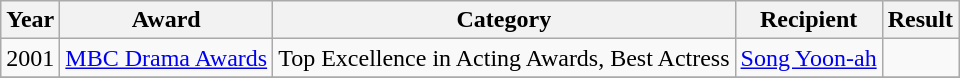<table class="wikitable">
<tr>
<th>Year</th>
<th>Award</th>
<th>Category</th>
<th>Recipient</th>
<th>Result</th>
</tr>
<tr>
<td rowspan=1 style="text-align:center;">2001</td>
<td><a href='#'>MBC Drama Awards</a></td>
<td>Top Excellence in Acting Awards, Best Actress</td>
<td><a href='#'>Song Yoon-ah</a></td>
<td></td>
</tr>
<tr>
</tr>
</table>
